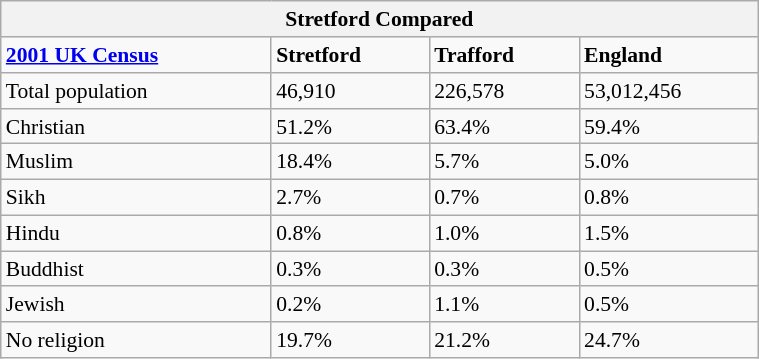<table class="wikitable" id="toc" style="float: right; margin-left: 2em; width: 40%; font-size: 90%;" cellspacing="3">
<tr>
<th colspan="4"><strong>Stretford Compared</strong></th>
</tr>
<tr>
<td><strong><a href='#'>2001 UK Census</a></strong></td>
<td><strong>Stretford</strong></td>
<td><strong>Trafford</strong></td>
<td><strong>England</strong></td>
</tr>
<tr>
<td>Total population</td>
<td>46,910</td>
<td>226,578</td>
<td>53,012,456</td>
</tr>
<tr>
<td>Christian</td>
<td>51.2%</td>
<td>63.4%</td>
<td>59.4%</td>
</tr>
<tr>
<td>Muslim</td>
<td>18.4%</td>
<td>5.7%</td>
<td>5.0%</td>
</tr>
<tr>
<td>Sikh</td>
<td>2.7%</td>
<td>0.7%</td>
<td>0.8%</td>
</tr>
<tr>
<td>Hindu</td>
<td>0.8%</td>
<td>1.0%</td>
<td>1.5%</td>
</tr>
<tr>
<td>Buddhist</td>
<td>0.3%</td>
<td>0.3%</td>
<td>0.5%</td>
</tr>
<tr>
<td>Jewish</td>
<td>0.2%</td>
<td>1.1%</td>
<td>0.5%</td>
</tr>
<tr>
<td>No religion</td>
<td>19.7%</td>
<td>21.2%</td>
<td>24.7%</td>
</tr>
</table>
